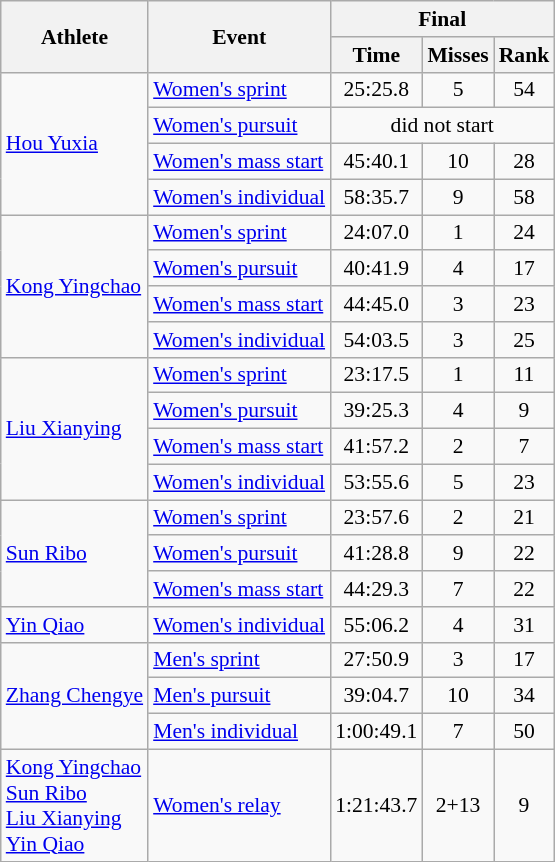<table class="wikitable" style="font-size:90%">
<tr>
<th rowspan="2">Athlete</th>
<th rowspan="2">Event</th>
<th colspan="3">Final</th>
</tr>
<tr>
<th>Time</th>
<th>Misses</th>
<th>Rank</th>
</tr>
<tr>
<td rowspan=4><a href='#'>Hou Yuxia</a></td>
<td><a href='#'>Women's sprint</a></td>
<td align="center">25:25.8</td>
<td align="center">5</td>
<td align="center">54</td>
</tr>
<tr>
<td><a href='#'>Women's pursuit</a></td>
<td colspan=3 align="center">did not start</td>
</tr>
<tr>
<td><a href='#'>Women's mass start</a></td>
<td align="center">45:40.1</td>
<td align="center">10</td>
<td align="center">28</td>
</tr>
<tr>
<td><a href='#'>Women's individual</a></td>
<td align="center">58:35.7</td>
<td align="center">9</td>
<td align="center">58</td>
</tr>
<tr>
<td rowspan=4><a href='#'>Kong Yingchao</a></td>
<td><a href='#'>Women's sprint</a></td>
<td align="center">24:07.0</td>
<td align="center">1</td>
<td align="center">24</td>
</tr>
<tr>
<td><a href='#'>Women's pursuit</a></td>
<td align="center">40:41.9</td>
<td align="center">4</td>
<td align="center">17</td>
</tr>
<tr>
<td><a href='#'>Women's mass start</a></td>
<td align="center">44:45.0</td>
<td align="center">3</td>
<td align="center">23</td>
</tr>
<tr>
<td><a href='#'>Women's individual</a></td>
<td align="center">54:03.5</td>
<td align="center">3</td>
<td align="center">25</td>
</tr>
<tr>
<td rowspan=4><a href='#'>Liu Xianying</a></td>
<td><a href='#'>Women's sprint</a></td>
<td align="center">23:17.5</td>
<td align="center">1</td>
<td align="center">11</td>
</tr>
<tr>
<td><a href='#'>Women's pursuit</a></td>
<td align="center">39:25.3</td>
<td align="center">4</td>
<td align="center">9</td>
</tr>
<tr>
<td><a href='#'>Women's mass start</a></td>
<td align="center">41:57.2</td>
<td align="center">2</td>
<td align="center">7</td>
</tr>
<tr>
<td><a href='#'>Women's individual</a></td>
<td align="center">53:55.6</td>
<td align="center">5</td>
<td align="center">23</td>
</tr>
<tr>
<td rowspan=3><a href='#'>Sun Ribo</a></td>
<td><a href='#'>Women's sprint</a></td>
<td align="center">23:57.6</td>
<td align="center">2</td>
<td align="center">21</td>
</tr>
<tr>
<td><a href='#'>Women's pursuit</a></td>
<td align="center">41:28.8</td>
<td align="center">9</td>
<td align="center">22</td>
</tr>
<tr>
<td><a href='#'>Women's mass start</a></td>
<td align="center">44:29.3</td>
<td align="center">7</td>
<td align="center">22</td>
</tr>
<tr>
<td><a href='#'>Yin Qiao</a></td>
<td><a href='#'>Women's individual</a></td>
<td align="center">55:06.2</td>
<td align="center">4</td>
<td align="center">31</td>
</tr>
<tr>
<td rowspan=3><a href='#'>Zhang Chengye</a></td>
<td><a href='#'>Men's sprint</a></td>
<td align="center">27:50.9</td>
<td align="center">3</td>
<td align="center">17</td>
</tr>
<tr>
<td><a href='#'>Men's pursuit</a></td>
<td align="center">39:04.7</td>
<td align="center">10</td>
<td align="center">34</td>
</tr>
<tr>
<td><a href='#'>Men's individual</a></td>
<td align="center">1:00:49.1</td>
<td align="center">7</td>
<td align="center">50</td>
</tr>
<tr>
<td><a href='#'>Kong Yingchao</a><br><a href='#'>Sun Ribo</a><br><a href='#'>Liu Xianying</a><br><a href='#'>Yin Qiao</a></td>
<td><a href='#'>Women's relay</a></td>
<td align="center">1:21:43.7</td>
<td align="center">2+13</td>
<td align="center">9</td>
</tr>
</table>
